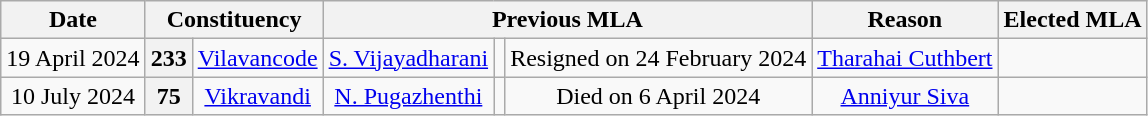<table class="wikitable sortable" style="text-align:center;">
<tr>
<th>Date</th>
<th colspan="2">Constituency</th>
<th colspan="3">Previous MLA</th>
<th>Reason</th>
<th colspan="3">Elected MLA</th>
</tr>
<tr>
<td>19 April 2024</td>
<th>233</th>
<td><a href='#'>Vilavancode</a></td>
<td><a href='#'>S. Vijayadharani</a></td>
<td></td>
<td>Resigned on 24 February 2024</td>
<td><a href='#'>Tharahai Cuthbert</a></td>
<td></td>
</tr>
<tr>
<td>10 July 2024</td>
<th>75</th>
<td><a href='#'>Vikravandi</a></td>
<td><a href='#'>N. Pugazhenthi</a></td>
<td></td>
<td>Died on 6 April 2024</td>
<td><a href='#'>Anniyur Siva</a></td>
<td></td>
</tr>
</table>
